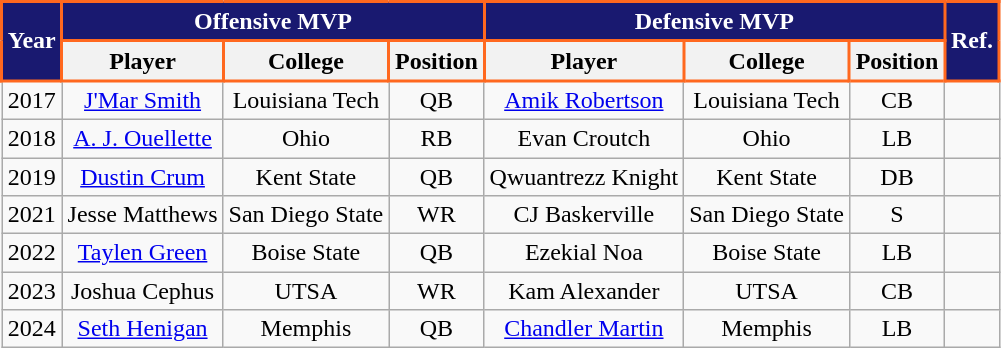<table class="wikitable" style="text-align:center">
<tr>
<th style="background:#191970; color:#FFFFFF; border: 2px solid #FF681F;" rowspan=2>Year</th>
<th style="background:#191970; color:#FFFFFF; border: 2px solid #FF681F;" colspan=3>Offensive MVP</th>
<th style="background:#191970; color:#FFFFFF; border: 2px solid #FF681F;" colspan=3>Defensive MVP</th>
<th style="background:#191970; color:#FFFFFF; border: 2px solid #FF681F;" rowspan=2>Ref.</th>
</tr>
<tr>
<th style="border: 2px solid #FF681F;">Player</th>
<th style="border: 2px solid #FF681F;">College</th>
<th style="border: 2px solid #FF681F;">Position</th>
<th style="border: 2px solid #FF681F;">Player</th>
<th style="border: 2px solid #FF681F;">College</th>
<th style="border: 2px solid #FF681F;">Position</th>
</tr>
<tr>
<td>2017</td>
<td><a href='#'>J'Mar Smith</a></td>
<td>Louisiana Tech</td>
<td>QB</td>
<td><a href='#'>Amik Robertson</a></td>
<td>Louisiana Tech</td>
<td>CB</td>
<td></td>
</tr>
<tr>
<td>2018</td>
<td><a href='#'>A. J. Ouellette</a></td>
<td>Ohio</td>
<td>RB</td>
<td>Evan Croutch</td>
<td>Ohio</td>
<td>LB</td>
<td></td>
</tr>
<tr>
<td>2019</td>
<td><a href='#'>Dustin Crum</a></td>
<td>Kent State</td>
<td>QB</td>
<td>Qwuantrezz Knight</td>
<td>Kent State</td>
<td>DB</td>
<td></td>
</tr>
<tr>
<td>2021</td>
<td>Jesse Matthews</td>
<td>San Diego State</td>
<td>WR</td>
<td>CJ Baskerville</td>
<td>San Diego State</td>
<td>S</td>
<td></td>
</tr>
<tr>
<td>2022</td>
<td><a href='#'>Taylen Green</a></td>
<td>Boise State</td>
<td>QB</td>
<td>Ezekial Noa</td>
<td>Boise State</td>
<td>LB</td>
<td></td>
</tr>
<tr>
<td>2023</td>
<td>Joshua Cephus</td>
<td>UTSA</td>
<td>WR</td>
<td>Kam Alexander</td>
<td>UTSA</td>
<td>CB</td>
<td></td>
</tr>
<tr>
<td>2024</td>
<td><a href='#'>Seth Henigan</a></td>
<td>Memphis</td>
<td>QB</td>
<td><a href='#'>Chandler Martin</a></td>
<td>Memphis</td>
<td>LB</td>
<td></td>
</tr>
</table>
